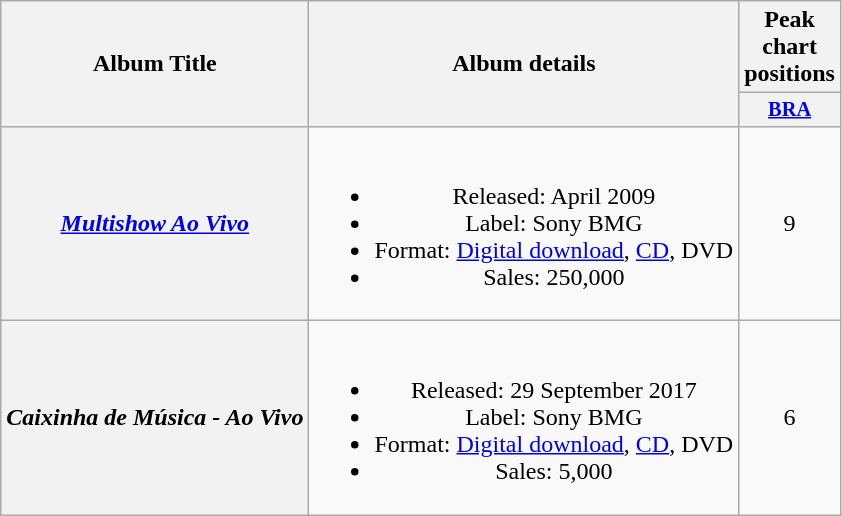<table class="wikitable plainrowheaders" style="text-align:center;" border="1">
<tr>
<th scope="col" rowspan="2">Album Title</th>
<th scope="col" rowspan="2">Album details</th>
<th scope="col" colspan="1">Peak chart positions</th>
</tr>
<tr>
<th scope="col" style="width:3em;font-size:85%;"><a href='#'>BRA</a></th>
</tr>
<tr>
<th scope="row"><strong><em><a href='#'>Multishow Ao Vivo</a></em></strong></th>
<td><br><ul><li>Released: April 2009</li><li>Label: Sony BMG</li><li>Format: <a href='#'>Digital download</a>, <a href='#'>CD</a>, DVD</li><li>Sales: 250,000</li></ul></td>
<td>9</td>
</tr>
<tr>
<th scope="row"><strong><em>Caixinha de Música - Ao Vivo</em></strong></th>
<td><br><ul><li>Released: 29 September 2017</li><li>Label: Sony BMG</li><li>Format: <a href='#'>Digital download</a>, <a href='#'>CD</a>, DVD</li><li>Sales: 5,000</li></ul></td>
<td>6</td>
</tr>
</table>
